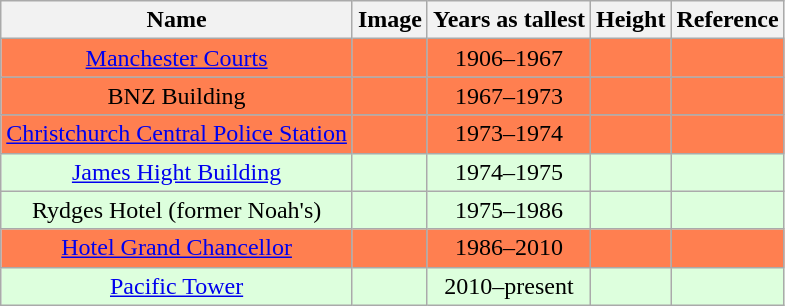<table class="wikitable sortable" style="text-align:center">
<tr>
<th>Name</th>
<th class="unsortable">Image</th>
<th>Years as tallest</th>
<th>Height<br></th>
<th class="unsortable">Reference</th>
</tr>
<tr style="background:coral;">
<td><a href='#'>Manchester Courts</a></td>
<td></td>
<td>1906–1967</td>
<td></td>
<td></td>
</tr>
<tr style="background:coral;">
<td>BNZ Building</td>
<td></td>
<td>1967–1973</td>
<td></td>
<td></td>
</tr>
<tr style="background:coral;">
<td><a href='#'>Christchurch Central Police Station</a></td>
<td></td>
<td>1973–1974</td>
<td></td>
<td></td>
</tr>
<tr style="background:#dfd;">
<td><a href='#'>James Hight Building</a></td>
<td></td>
<td>1974–1975</td>
<td></td>
<td></td>
</tr>
<tr style="background:#dfd;">
<td>Rydges Hotel (former Noah's)</td>
<td></td>
<td>1975–1986</td>
<td></td>
<td></td>
</tr>
<tr style="background:coral;">
<td><a href='#'>Hotel Grand Chancellor</a></td>
<td></td>
<td>1986–2010</td>
<td></td>
<td></td>
</tr>
<tr style="background:#dfd;">
<td><a href='#'>Pacific Tower</a></td>
<td></td>
<td>2010–present</td>
<td></td>
<td></td>
</tr>
</table>
